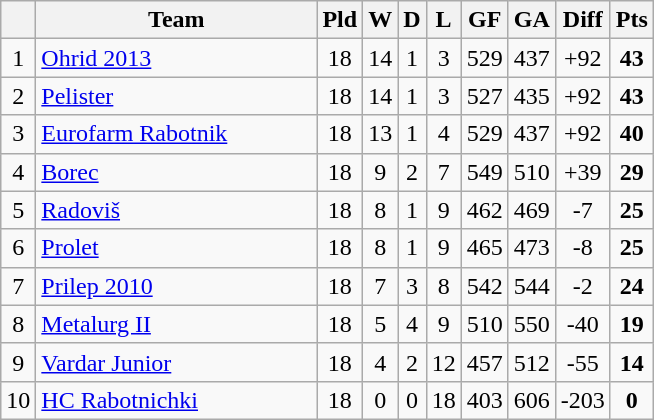<table class="wikitable sortable" style="text-align:center">
<tr>
<th></th>
<th width="180">Team</th>
<th>Pld</th>
<th>W</th>
<th>D</th>
<th>L</th>
<th>GF</th>
<th>GA</th>
<th>Diff</th>
<th>Pts</th>
</tr>
<tr>
<td>1</td>
<td align=left><a href='#'>Ohrid 2013</a></td>
<td>18</td>
<td>14</td>
<td>1</td>
<td>3</td>
<td>529</td>
<td>437</td>
<td>+92</td>
<td><strong>43</strong></td>
</tr>
<tr>
<td>2</td>
<td align=left><a href='#'>Pelister</a></td>
<td>18</td>
<td>14</td>
<td>1</td>
<td>3</td>
<td>527</td>
<td>435</td>
<td>+92</td>
<td><strong>43</strong></td>
</tr>
<tr>
<td>3</td>
<td align=left><a href='#'>Eurofarm Rabotnik</a></td>
<td>18</td>
<td>13</td>
<td>1</td>
<td>4</td>
<td>529</td>
<td>437</td>
<td>+92</td>
<td><strong>40</strong></td>
</tr>
<tr>
<td>4</td>
<td align=left><a href='#'>Borec</a></td>
<td>18</td>
<td>9</td>
<td>2</td>
<td>7</td>
<td>549</td>
<td>510</td>
<td>+39</td>
<td><strong>29</strong></td>
</tr>
<tr>
<td>5</td>
<td align=left><a href='#'>Radoviš</a></td>
<td>18</td>
<td>8</td>
<td>1</td>
<td>9</td>
<td>462</td>
<td>469</td>
<td>-7</td>
<td><strong>25</strong></td>
</tr>
<tr>
<td>6</td>
<td align=left><a href='#'>Prolet</a></td>
<td>18</td>
<td>8</td>
<td>1</td>
<td>9</td>
<td>465</td>
<td>473</td>
<td>-8</td>
<td><strong>25</strong></td>
</tr>
<tr>
<td>7</td>
<td align=left><a href='#'>Prilep 2010</a></td>
<td>18</td>
<td>7</td>
<td>3</td>
<td>8</td>
<td>542</td>
<td>544</td>
<td>-2</td>
<td><strong>24</strong></td>
</tr>
<tr>
<td>8</td>
<td align=left><a href='#'>Metalurg II</a></td>
<td>18</td>
<td>5</td>
<td>4</td>
<td>9</td>
<td>510</td>
<td>550</td>
<td>-40</td>
<td><strong>19</strong></td>
</tr>
<tr>
<td>9</td>
<td align=left><a href='#'>Vardar Junior</a></td>
<td>18</td>
<td>4</td>
<td>2</td>
<td>12</td>
<td>457</td>
<td>512</td>
<td>-55</td>
<td><strong>14</strong></td>
</tr>
<tr>
<td>10</td>
<td align=left><a href='#'>HC Rabotnichki</a></td>
<td>18</td>
<td>0</td>
<td>0</td>
<td>18</td>
<td>403</td>
<td>606</td>
<td>-203</td>
<td><strong>0</strong></td>
</tr>
</table>
